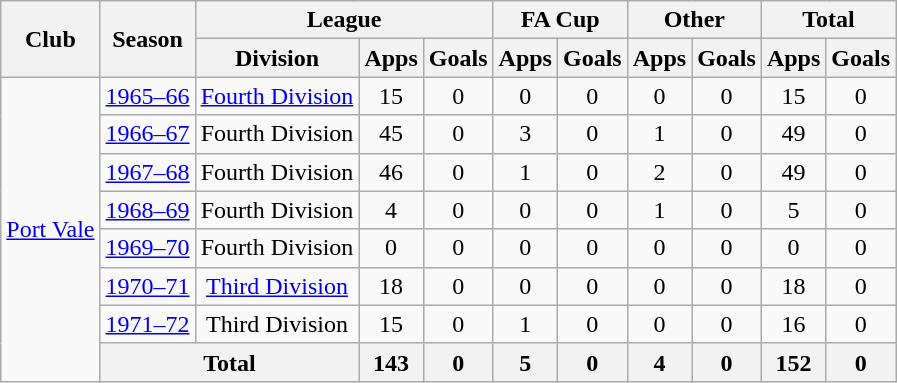<table class="wikitable" style="text-align: center;">
<tr>
<th rowspan="2">Club</th>
<th rowspan="2">Season</th>
<th colspan="3">League</th>
<th colspan="2">FA Cup</th>
<th colspan="2">Other</th>
<th colspan="2">Total</th>
</tr>
<tr>
<th>Division</th>
<th>Apps</th>
<th>Goals</th>
<th>Apps</th>
<th>Goals</th>
<th>Apps</th>
<th>Goals</th>
<th>Apps</th>
<th>Goals</th>
</tr>
<tr>
<td rowspan="8"><a href='#'>Port Vale</a></td>
<td><a href='#'>1965–66</a></td>
<td><a href='#'>Fourth Division</a></td>
<td>15</td>
<td>0</td>
<td>0</td>
<td>0</td>
<td>0</td>
<td>0</td>
<td>15</td>
<td>0</td>
</tr>
<tr>
<td><a href='#'>1966–67</a></td>
<td>Fourth Division</td>
<td>45</td>
<td>0</td>
<td>3</td>
<td>0</td>
<td>1</td>
<td>0</td>
<td>49</td>
<td>0</td>
</tr>
<tr>
<td><a href='#'>1967–68</a></td>
<td>Fourth Division</td>
<td>46</td>
<td>0</td>
<td>1</td>
<td>0</td>
<td>2</td>
<td>0</td>
<td>49</td>
<td>0</td>
</tr>
<tr>
<td><a href='#'>1968–69</a></td>
<td>Fourth Division</td>
<td>4</td>
<td>0</td>
<td>0</td>
<td>0</td>
<td>1</td>
<td>0</td>
<td>5</td>
<td>0</td>
</tr>
<tr>
<td><a href='#'>1969–70</a></td>
<td>Fourth Division</td>
<td>0</td>
<td>0</td>
<td>0</td>
<td>0</td>
<td>0</td>
<td>0</td>
<td>0</td>
<td>0</td>
</tr>
<tr>
<td><a href='#'>1970–71</a></td>
<td><a href='#'>Third Division</a></td>
<td>18</td>
<td>0</td>
<td>0</td>
<td>0</td>
<td>0</td>
<td>0</td>
<td>18</td>
<td>0</td>
</tr>
<tr>
<td><a href='#'>1971–72</a></td>
<td>Third Division</td>
<td>15</td>
<td>0</td>
<td>1</td>
<td>0</td>
<td>0</td>
<td>0</td>
<td>16</td>
<td>0</td>
</tr>
<tr>
<th colspan="2">Total</th>
<th>143</th>
<th>0</th>
<th>5</th>
<th>0</th>
<th>4</th>
<th>0</th>
<th>152</th>
<th>0</th>
</tr>
</table>
